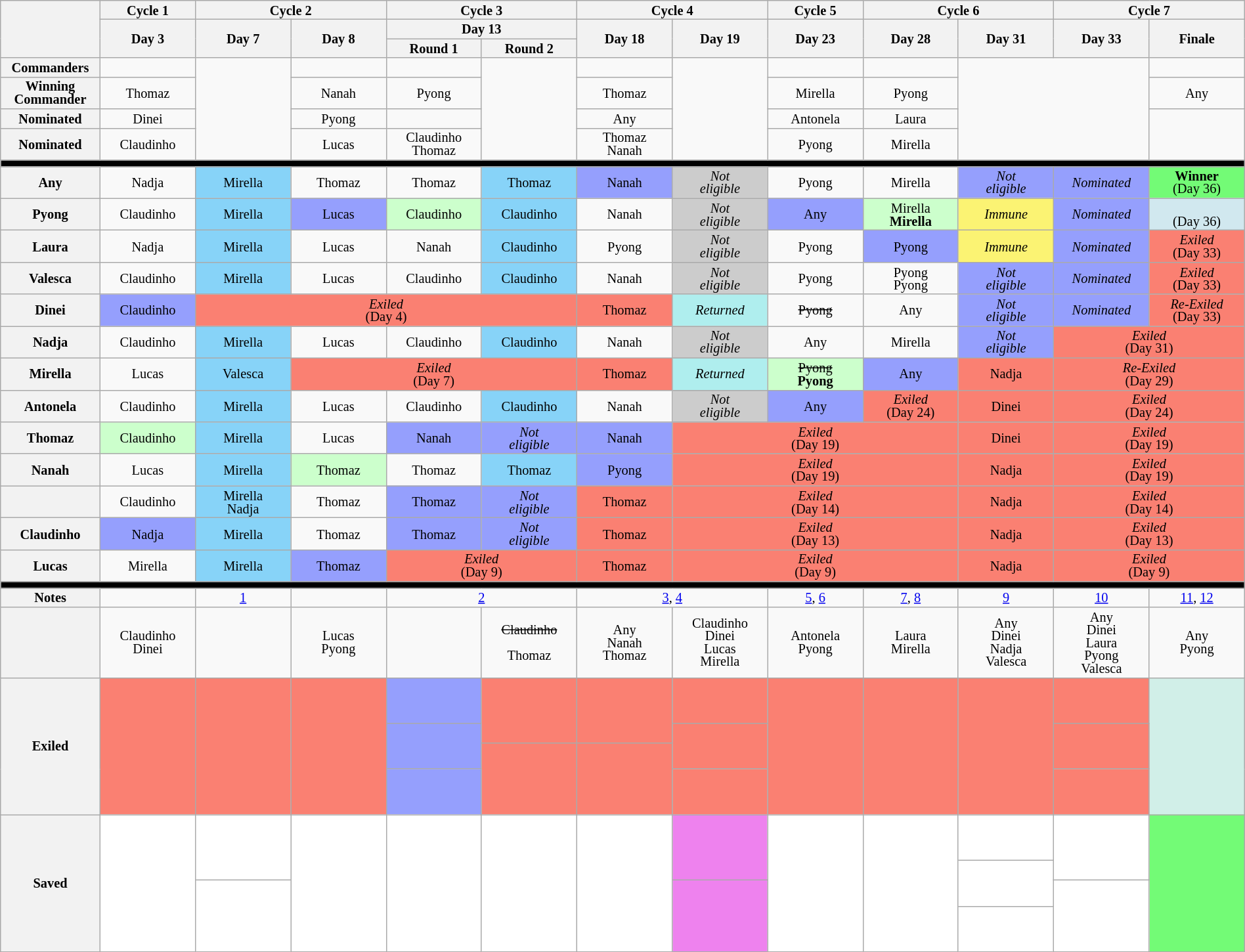<table class="wikitable" style="width:100%; text-align:center; font-size:85%; line-height:13px">
<tr>
<th rowspan=3 width=075></th>
<th>Cycle 1</th>
<th colspan=2>Cycle 2</th>
<th colspan=2>Cycle 3</th>
<th colspan=2>Cycle 4</th>
<th>Cycle 5</th>
<th colspan=2>Cycle 6</th>
<th colspan=2>Cycle 7</th>
</tr>
<tr>
<th rowspan=2 width=075>Day 3</th>
<th rowspan=2 width=075>Day 7</th>
<th rowspan=2 width=075>Day 8</th>
<th colspan=2 width=150>Day 13</th>
<th rowspan=2 width=075>Day 18</th>
<th rowspan=2 width=075>Day 19</th>
<th rowspan=2 width=075>Day 23</th>
<th rowspan=2 width=075>Day 28</th>
<th rowspan=2 width=075>Day 31</th>
<th rowspan=2 width=075>Day 33</th>
<th rowspan=2 width=075>Finale</th>
</tr>
<tr>
<th width=75>Round 1</th>
<th width=75>Round 2</th>
</tr>
<tr>
<th>Commanders</th>
<td><br></td>
<td rowspan="4"></td>
<td><br></td>
<td><br></td>
<td rowspan="4"></td>
<td><br></td>
<td rowspan="4"></td>
<td><br></td>
<td><br></td>
<td colspan="2" rowspan="4"></td>
<td><br></td>
</tr>
<tr>
<th>Winning<br>Commander</th>
<td>Thomaz</td>
<td>Nanah</td>
<td>Pyong</td>
<td>Thomaz</td>
<td>Mirella</td>
<td>Pyong</td>
<td>Any</td>
</tr>
<tr>
<th>Nominated<br></th>
<td>Dinei</td>
<td>Pyong</td>
<td></td>
<td>Any</td>
<td>Antonela</td>
<td>Laura</td>
<td rowspan=2></td>
</tr>
<tr>
<th>Nominated<br></th>
<td>Claudinho</td>
<td>Lucas</td>
<td>Claudinho<br>Thomaz</td>
<td>Thomaz<br>Nanah</td>
<td>Pyong</td>
<td>Mirella</td>
</tr>
<tr>
<td colspan="13" bgcolor="000000"></td>
</tr>
<tr>
<th>Any</th>
<td>Nadja</td>
<td bgcolor=87D3F8>Mirella</td>
<td>Thomaz</td>
<td>Thomaz</td>
<td bgcolor=87D3F8>Thomaz</td>
<td bgcolor=959FFD>Nanah</td>
<td bgcolor=CCCCCC><em>Not<br>eligible</em></td>
<td>Pyong</td>
<td>Mirella</td>
<td bgcolor=959FFD><em>Not<br>eligible</em></td>
<td bgcolor=959FFD><em>Nominated</em></td>
<td bgcolor=73FB76><strong>Winner</strong><br>(Day 36)</td>
</tr>
<tr>
<th>Pyong</th>
<td>Claudinho</td>
<td bgcolor=87D3F8>Mirella</td>
<td bgcolor=959FFD>Lucas</td>
<td bgcolor=CCFFCC>Claudinho</td>
<td bgcolor=87D3F8>Claudinho</td>
<td>Nanah</td>
<td bgcolor=CCCCCC><em>Not<br>eligible</em></td>
<td bgcolor=959FFD>Any</td>
<td bgcolor=CCFFCC>Mirella<br><strong>Mirella</strong></td>
<td bgcolor=FBF373><em>Immune</em></td>
<td bgcolor=959FFD><em>Nominated</em></td>
<td bgcolor=D1E8EF><br>(Day 36)</td>
</tr>
<tr>
<th>Laura</th>
<td>Nadja</td>
<td bgcolor=87D3F8>Mirella</td>
<td>Lucas</td>
<td>Nanah</td>
<td bgcolor=87D3F8>Claudinho</td>
<td>Pyong</td>
<td bgcolor=CCCCCC><em>Not<br>eligible</em></td>
<td>Pyong</td>
<td bgcolor=959FFD>Pyong</td>
<td bgcolor=FBF373><em>Immune</em></td>
<td bgcolor=959FFD><em>Nominated</em></td>
<td bgcolor=FA8072><em>Exiled</em><br>(Day 33)</td>
</tr>
<tr>
<th>Valesca</th>
<td>Claudinho</td>
<td bgcolor=87D3F8>Mirella</td>
<td>Lucas</td>
<td>Claudinho</td>
<td bgcolor=87D3F8>Claudinho</td>
<td>Nanah</td>
<td bgcolor=CCCCCC><em>Not<br>eligible</em></td>
<td>Pyong</td>
<td>Pyong<br>Pyong</td>
<td bgcolor=959FFD><em>Not<br>eligible</em></td>
<td bgcolor=959FFD><em>Nominated</em></td>
<td bgcolor=FA8072><em>Exiled</em><br>(Day 33)</td>
</tr>
<tr>
<th>Dinei</th>
<td bgcolor=959FFD>Claudinho</td>
<td bgcolor=FA8072 colspan=4><em>Exiled</em><br>(Day 4)</td>
<td bgcolor=FA8072>Thomaz</td>
<td bgcolor=AFEEEE><em>Returned</em></td>
<td><s>Pyong</s></td>
<td>Any</td>
<td bgcolor=959FFD><em>Not<br>eligible</em></td>
<td bgcolor=959FFD><em>Nominated</em></td>
<td bgcolor=FA8072><em>Re-Exiled</em><br>(Day 33)</td>
</tr>
<tr>
<th>Nadja</th>
<td>Claudinho</td>
<td bgcolor=87D3F8>Mirella</td>
<td>Lucas</td>
<td>Claudinho</td>
<td bgcolor=87D3F8>Claudinho</td>
<td>Nanah</td>
<td bgcolor=CCCCCC><em>Not<br>eligible</em></td>
<td>Any</td>
<td>Mirella</td>
<td bgcolor=959FFD><em>Not<br>eligible</em></td>
<td bgcolor=FA8072 colspan=2><em>Exiled</em><br>(Day 31)</td>
</tr>
<tr>
<th>Mirella</th>
<td>Lucas</td>
<td bgcolor=87D3F8>Valesca</td>
<td bgcolor=FA8072 colspan=3><em>Exiled</em><br>(Day 7)</td>
<td bgcolor=FA8072>Thomaz</td>
<td bgcolor=AFEEEE><em>Returned</em></td>
<td bgcolor=CCFFCC><s>Pyong</s><br><strong>Pyong</strong></td>
<td bgcolor=959FFD>Any</td>
<td bgcolor=FA8072>Nadja</td>
<td bgcolor=FA8072 colspan=2><em>Re-Exiled</em><br>(Day 29)</td>
</tr>
<tr>
<th>Antonela</th>
<td>Claudinho</td>
<td bgcolor=87D3F8>Mirella</td>
<td>Lucas</td>
<td>Claudinho</td>
<td bgcolor=87D3F8>Claudinho</td>
<td>Nanah</td>
<td bgcolor=CCCCCC><em>Not<br>eligible</em></td>
<td bgcolor=959FFD>Any</td>
<td bgcolor=FA8072><em>Exiled</em><br>(Day 24)</td>
<td bgcolor=FA8072>Dinei</td>
<td bgcolor=FA8072 colspan=2><em>Exiled</em><br>(Day 24)</td>
</tr>
<tr>
<th>Thomaz</th>
<td bgcolor=CCFFCC>Claudinho</td>
<td bgcolor=87D3F8>Mirella</td>
<td>Lucas</td>
<td bgcolor=959FFD>Nanah</td>
<td bgcolor=959FFD><em>Not<br>eligible</em></td>
<td bgcolor=959FFD>Nanah</td>
<td bgcolor=FA8072 colspan=3><em>Exiled</em><br>(Day 19)</td>
<td bgcolor=FA8072>Dinei</td>
<td bgcolor=FA8072 colspan=2><em>Exiled</em><br>(Day 19)</td>
</tr>
<tr>
<th>Nanah</th>
<td>Lucas</td>
<td bgcolor=87D3F8>Mirella</td>
<td bgcolor=CCFFCC>Thomaz</td>
<td>Thomaz</td>
<td bgcolor=87D3F8>Thomaz</td>
<td bgcolor=959FFD>Pyong</td>
<td bgcolor=FA8072 colspan=3><em>Exiled</em><br>(Day 19)</td>
<td bgcolor=FA8072>Nadja</td>
<td bgcolor=FA8072 colspan=2><em>Exiled</em><br>(Day 19)</td>
</tr>
<tr>
<th></th>
<td>Claudinho</td>
<td bgcolor=87D3F8>Mirella<br>Nadja</td>
<td>Thomaz</td>
<td bgcolor=959FFD>Thomaz</td>
<td bgcolor=959FFD><em>Not<br>eligible</em></td>
<td bgcolor=FA8072>Thomaz</td>
<td bgcolor=FA8072 colspan=3><em>Exiled</em><br>(Day 14)</td>
<td bgcolor=FA8072>Nadja</td>
<td bgcolor=FA8072 colspan=2><em>Exiled</em><br>(Day 14)</td>
</tr>
<tr>
<th>Claudinho</th>
<td bgcolor=959FFD>Nadja</td>
<td bgcolor=87D3F8>Mirella</td>
<td>Thomaz</td>
<td bgcolor=959FFD>Thomaz</td>
<td bgcolor=959FFD><em>Not<br>eligible</em></td>
<td bgcolor=FA8072>Thomaz</td>
<td bgcolor=FA8072 colspan=3><em>Exiled</em><br>(Day 13)</td>
<td bgcolor=FA8072>Nadja</td>
<td bgcolor=FA8072 colspan=2><em>Exiled</em><br>(Day 13)</td>
</tr>
<tr>
<th>Lucas</th>
<td>Mirella</td>
<td bgcolor=87D3F8>Mirella</td>
<td bgcolor=959FFD>Thomaz</td>
<td bgcolor=FA8072 colspan=2><em>Exiled</em><br>(Day 9)</td>
<td bgcolor=FA8072>Thomaz</td>
<td bgcolor=FA8072 colspan=3><em>Exiled</em><br>(Day 9)</td>
<td bgcolor=FA8072>Nadja</td>
<td bgcolor=FA8072 colspan=2><em>Exiled</em><br>(Day 9)</td>
</tr>
<tr>
<td colspan="13" bgcolor="000000"></td>
</tr>
<tr>
<th>Notes</th>
<td></td>
<td><a href='#'>1</a></td>
<td></td>
<td colspan=2><a href='#'>2</a></td>
<td colspan=2><a href='#'>3</a>, <a href='#'>4</a></td>
<td><a href='#'>5</a>, <a href='#'>6</a></td>
<td><a href='#'>7</a>, <a href='#'>8</a></td>
<td><a href='#'>9</a></td>
<td><a href='#'>10</a></td>
<td><a href='#'>11</a>, <a href='#'>12</a></td>
</tr>
<tr>
<th></th>
<td>Claudinho<br>Dinei</td>
<td></td>
<td>Lucas<br>Pyong</td>
<td></td>
<td><s>Claudinho</s><br><br>Thomaz</td>
<td>Any<br>Nanah<br>Thomaz</td>
<td>Claudinho<br>Dinei<br>Lucas<br>Mirella<br></td>
<td>Antonela<br>Pyong</td>
<td>Laura<br>Mirella</td>
<td>Any<br>Dinei<br>Nadja<br>Valesca</td>
<td>Any<br>Dinei<br>Laura<br>Pyong<br>Valesca</td>
<td>Any<br>Pyong</td>
</tr>
<tr>
<th style="height:120px" rowspan=4>Exiled</th>
<td style="height:120px" rowspan=4 bgcolor=FA8072></td>
<td style="height:120px" rowspan=4 bgcolor=FA8072></td>
<td style="height:120px" rowspan=4 bgcolor=FA8072></td>
<td style="height:40px" rowspan=1 bgcolor=959FFD></td>
<td style="height:60px" rowspan=2 bgcolor=FA8072></td>
<td style="height:60px" rowspan=2 bgcolor=FA8072></td>
<td style="height:40px" rowspan=1 bgcolor=FA8072></td>
<td style="height:120px" rowspan=4 bgcolor=FA8072></td>
<td style="height:120px" rowspan=4 bgcolor=FA8072></td>
<td style="height:120px" rowspan=4 bgcolor=FA8072></td>
<td style="height:40px" rowspan=1 bgcolor=FA8072></td>
<td style="height:120px" rowspan=4 bgcolor=D1EFE8></td>
</tr>
<tr>
<td style="height:40px" rowspan=2 bgcolor=959FFD></td>
<td style="height:40px" rowspan=2 bgcolor=FA8072></td>
<td style="height:40px" rowspan=2 bgcolor=FA8072></td>
</tr>
<tr>
<td style="height:60px" rowspan=2 bgcolor=FA8072></td>
<td style="height:60px" rowspan=2 bgcolor=FA8072></td>
</tr>
<tr>
<td style="height:40px" rowspan=1 bgcolor=959FFD></td>
<td style="height:40px" rowspan=1 bgcolor=FA8072></td>
<td style="height:40px" rowspan=1 bgcolor=FA8072></td>
</tr>
<tr>
<th style="height:120px" rowspan=4>Saved</th>
<td style="height:120px" rowspan=4 bgcolor=FFFFFF></td>
<td style="height:60px" rowspan=2 bgcolor=FFFFFF></td>
<td style="height:120px" rowspan=4 bgcolor=FFFFFF></td>
<td style="height:120px" rowspan=4 bgcolor=FFFFFF></td>
<td style="height:120px" rowspan=4 bgcolor=FFFFFF></td>
<td style="height:120px" rowspan=4 bgcolor=FFFFFF></td>
<td style="height:60px" rowspan=2 bgcolor=EE82EE></td>
<td style="height:120px" rowspan=4 bgcolor=FFFFFF></td>
<td style="height:120px" rowspan=4 bgcolor=FFFFFF></td>
<td style="height:40px" rowspan=1 bgcolor=FFFFFF></td>
<td style="height:60px" rowspan=2 bgcolor=FFFFFF></td>
<td style="height:120px" rowspan=4 bgcolor=73FB76></td>
</tr>
<tr>
<td style="height:40px" rowspan=2 bgcolor=FFFFFF></td>
</tr>
<tr>
<td style="height:60px" rowspan=2 bgcolor=FFFFFF></td>
<td style="height:60px" rowspan=2 bgcolor=EE82EE></td>
<td style="height:60px" rowspan=2 bgcolor=FFFFFF></td>
</tr>
<tr>
<td style="height:40px" rowspan=1 bgcolor=FFFFFF></td>
</tr>
</table>
